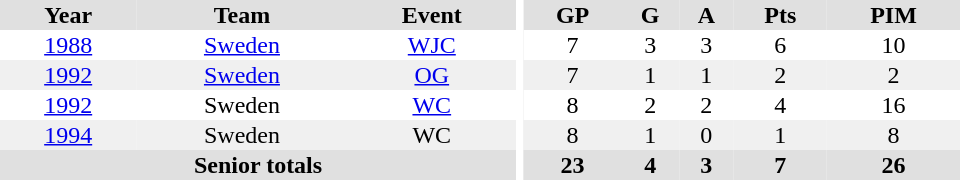<table border="0" cellpadding="1" cellspacing="0" ID="Table3" style="text-align:center; width:40em">
<tr ALIGN="center" bgcolor="#e0e0e0">
<th>Year</th>
<th>Team</th>
<th>Event</th>
<th rowspan="99" bgcolor="#ffffff"></th>
<th>GP</th>
<th>G</th>
<th>A</th>
<th>Pts</th>
<th>PIM</th>
</tr>
<tr>
<td><a href='#'>1988</a></td>
<td><a href='#'>Sweden</a></td>
<td><a href='#'>WJC</a></td>
<td>7</td>
<td>3</td>
<td>3</td>
<td>6</td>
<td>10</td>
</tr>
<tr bgcolor="#f0f0f0">
<td><a href='#'>1992</a></td>
<td><a href='#'>Sweden</a></td>
<td><a href='#'>OG</a></td>
<td>7</td>
<td>1</td>
<td>1</td>
<td>2</td>
<td>2</td>
</tr>
<tr>
<td><a href='#'>1992</a></td>
<td>Sweden</td>
<td><a href='#'>WC</a></td>
<td>8</td>
<td>2</td>
<td>2</td>
<td>4</td>
<td>16</td>
</tr>
<tr bgcolor="#f0f0f0">
<td><a href='#'>1994</a></td>
<td>Sweden</td>
<td>WC</td>
<td>8</td>
<td>1</td>
<td>0</td>
<td>1</td>
<td>8</td>
</tr>
<tr bgcolor="#e0e0e0">
<th colspan="3">Senior totals</th>
<th>23</th>
<th>4</th>
<th>3</th>
<th>7</th>
<th>26</th>
</tr>
</table>
